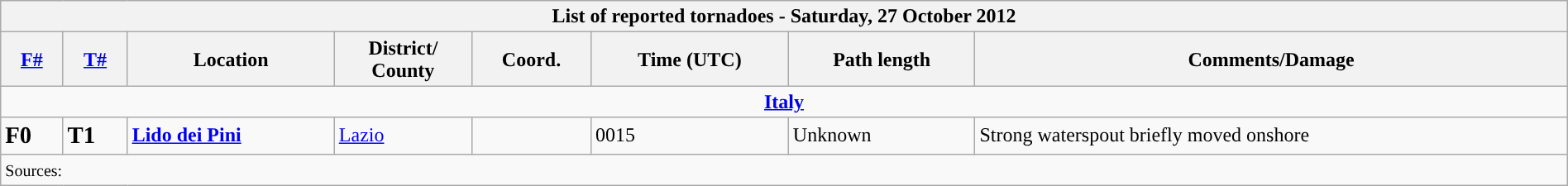<table class="wikitable collapsible" width="100%">
<tr>
<th colspan="8">List of reported tornadoes - Saturday, 27 October 2012</th>
</tr>
<tr>
<th><a href='#'>F#</a></th>
<th><a href='#'>T#</a></th>
<th>Location</th>
<th>District/<br>County</th>
<th>Coord.</th>
<th>Time (UTC)</th>
<th>Path length</th>
<th>Comments/Damage</th>
</tr>
<tr>
<td colspan="8" align=center><strong><a href='#'>Italy</a></strong></td>
</tr>
<tr>
<td><big><strong>F0</strong></big></td>
<td><big><strong>T1</strong></big></td>
<td><strong><a href='#'>Lido dei Pini</a></strong></td>
<td><a href='#'>Lazio</a></td>
<td></td>
<td>0015</td>
<td>Unknown</td>
<td>Strong waterspout briefly moved onshore</td>
</tr>
<tr>
<td colspan="8"><small>Sources:  </small></td>
</tr>
</table>
